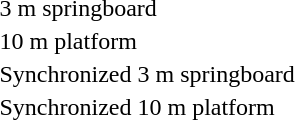<table>
<tr>
<td>3 m springboard<br></td>
<td></td>
<td></td>
<td></td>
</tr>
<tr>
<td>10 m platform<br></td>
<td></td>
<td></td>
<td></td>
</tr>
<tr>
<td nowrap>Synchronized 3 m springboard<br></td>
<td nowrap></td>
<td></td>
<td nowrap></td>
</tr>
<tr>
<td>Synchronized 10 m platform<br></td>
<td></td>
<td nowrap></td>
<td></td>
</tr>
</table>
